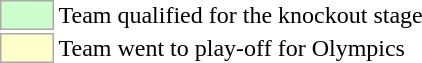<table>
<tr>
<td style="background-color:#ccffcc;border:1px solid #aaaaaa;width:2em"></td>
<td>Team qualified for the knockout stage</td>
</tr>
<tr>
<td style="background-color:#ffffcc;border:1px solid #aaaaaa;width:2em"></td>
<td>Team went to play-off for Olympics</td>
</tr>
</table>
